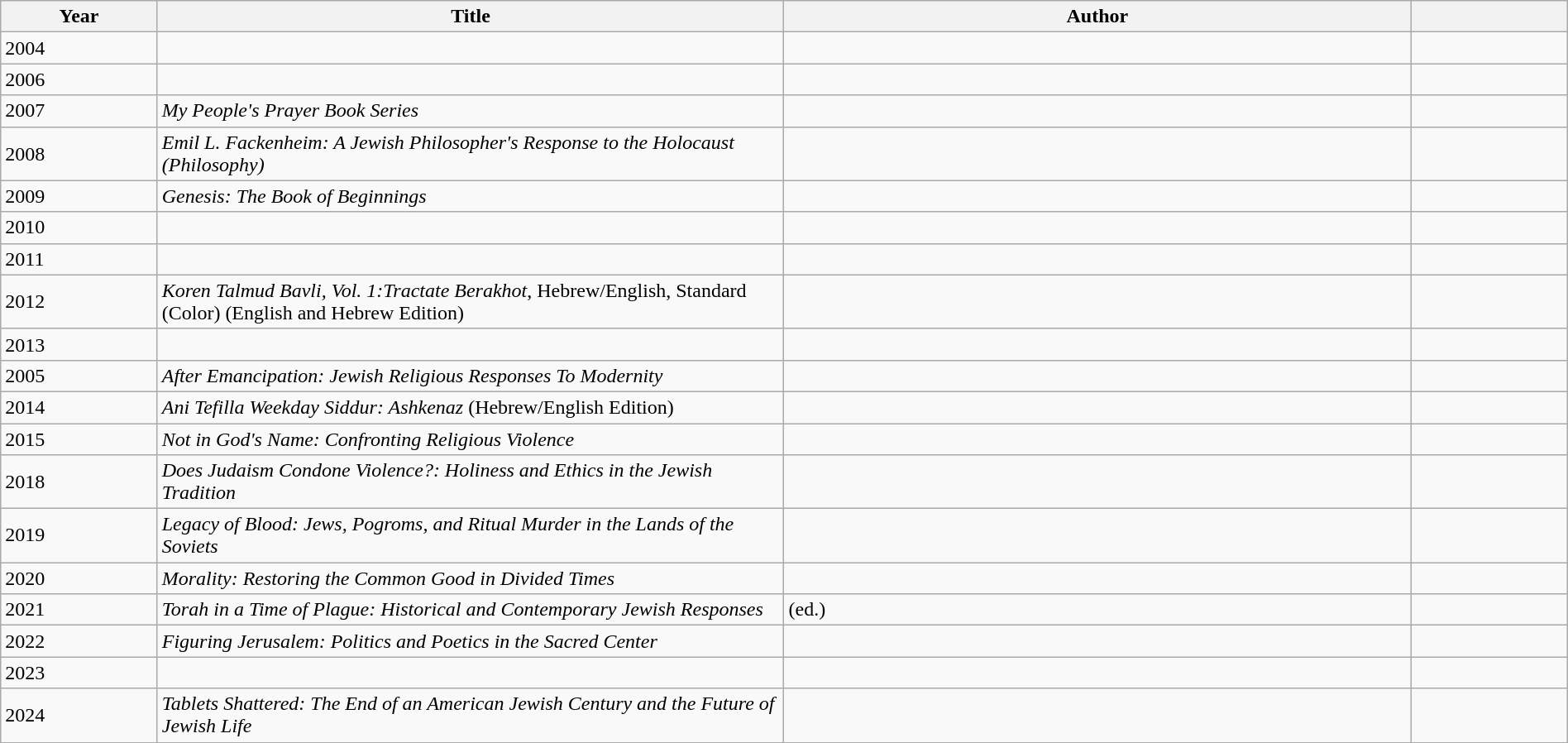<table class="wikitable sortable" style="width:100%">
<tr>
<th scope="col" style="width:10%">Year</th>
<th scope="col" style="width:40%">Title</th>
<th scope="col" style="width:40%">Author</th>
<th scope="col" style="width:10%"></th>
</tr>
<tr>
<td>2004</td>
<td><em></em></td>
<td></td>
<td></td>
</tr>
<tr>
<td>2006</td>
<td><em></em></td>
<td></td>
<td></td>
</tr>
<tr>
<td>2007</td>
<td><em>My People's Prayer Book Series</em></td>
<td></td>
<td></td>
</tr>
<tr>
<td>2008</td>
<td><em>Emil L. Fackenheim: A Jewish Philosopher's Response to the Holocaust (Philosophy)</em></td>
<td></td>
<td></td>
</tr>
<tr>
<td>2009</td>
<td><em>Genesis: The Book of Beginnings</em></td>
<td></td>
<td></td>
</tr>
<tr>
<td>2010</td>
<td><em></em></td>
<td></td>
<td></td>
</tr>
<tr>
<td>2011</td>
<td><em></em></td>
<td></td>
<td></td>
</tr>
<tr>
<td>2012</td>
<td><em>Koren Talmud Bavli, Vol. 1:Tractate Berakhot</em>, Hebrew/English, Standard (Color) (English and Hebrew Edition)</td>
<td></td>
<td></td>
</tr>
<tr>
<td>2013</td>
<td><em></em></td>
<td></td>
<td></td>
</tr>
<tr>
<td>2005</td>
<td><em>After Emancipation: Jewish Religious Responses To Modernity</em></td>
<td></td>
<td></td>
</tr>
<tr>
<td>2014</td>
<td><em>Ani Tefilla Weekday Siddur: Ashkenaz</em> (Hebrew/English Edition)</td>
<td></td>
<td></td>
</tr>
<tr>
<td>2015</td>
<td><em>Not in God's Name: Confronting Religious Violence</em></td>
<td></td>
<td></td>
</tr>
<tr>
<td>2018</td>
<td><em>Does Judaism Condone Violence?: Holiness and Ethics in the Jewish Tradition</em></td>
<td></td>
<td></td>
</tr>
<tr>
<td>2019</td>
<td><em>Legacy of Blood: Jews, Pogroms, and Ritual Murder in the Lands of the Soviets</em></td>
<td></td>
<td></td>
</tr>
<tr>
<td>2020</td>
<td><em>Morality: Restoring the Common Good in Divided Times</em></td>
<td></td>
<td></td>
</tr>
<tr>
<td>2021</td>
<td><em>Torah in a Time of Plague: Historical and Contemporary Jewish Responses</em></td>
<td> (ed.)</td>
<td></td>
</tr>
<tr>
<td>2022</td>
<td><em>Figuring Jerusalem: Politics and Poetics in the Sacred Center</em></td>
<td></td>
<td></td>
</tr>
<tr>
<td>2023</td>
<td><em></em></td>
<td></td>
<td></td>
</tr>
<tr>
<td>2024</td>
<td><em>Tablets Shattered: The End of an American Jewish Century and the Future of Jewish Life</em></td>
<td></td>
<td></td>
</tr>
</table>
